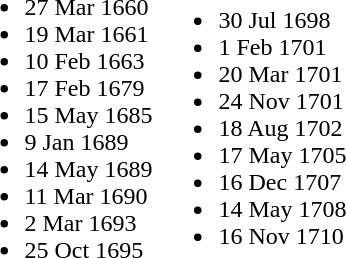<table border="0">
<tr>
<td><br><ul><li>27 Mar 1660</li><li>19 Mar 1661</li><li>10 Feb 1663</li><li>17 Feb 1679</li><li>15 May 1685</li><li>9 Jan 1689</li><li>14 May 1689</li><li>11 Mar 1690</li><li>2 Mar 1693</li><li>25 Oct 1695</li></ul></td>
<td><br><ul><li>30 Jul 1698</li><li>1 Feb 1701</li><li>20 Mar 1701</li><li>24 Nov 1701</li><li>18 Aug 1702</li><li>17 May 1705</li><li>16 Dec 1707</li><li>14 May 1708</li><li>16 Nov 1710</li></ul></td>
</tr>
</table>
